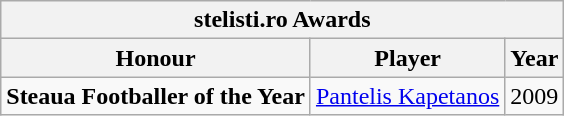<table class="wikitable" align=center>
<tr>
<th Colspan=3>stelisti.ro Awards</th>
</tr>
<tr>
<th Align=Left>Honour</th>
<th Align=Left>Player</th>
<th Align=Left>Year</th>
</tr>
<tr>
<td valign="top" Rowspan=1 Align=left><strong>Steaua Footballer of the Year</strong></td>
<td><a href='#'>Pantelis Kapetanos</a></td>
<td class="wikitable" align=center>2009</td>
</tr>
</table>
